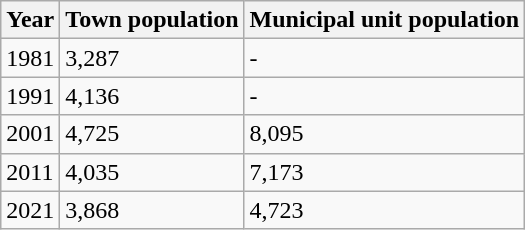<table class=wikitable>
<tr>
<th>Year</th>
<th>Town population</th>
<th>Municipal unit population</th>
</tr>
<tr>
<td>1981</td>
<td>3,287</td>
<td>-</td>
</tr>
<tr>
<td>1991</td>
<td>4,136</td>
<td>-</td>
</tr>
<tr>
<td>2001</td>
<td>4,725</td>
<td>8,095</td>
</tr>
<tr>
<td>2011</td>
<td>4,035</td>
<td>7,173</td>
</tr>
<tr>
<td>2021</td>
<td>3,868</td>
<td>4,723</td>
</tr>
</table>
